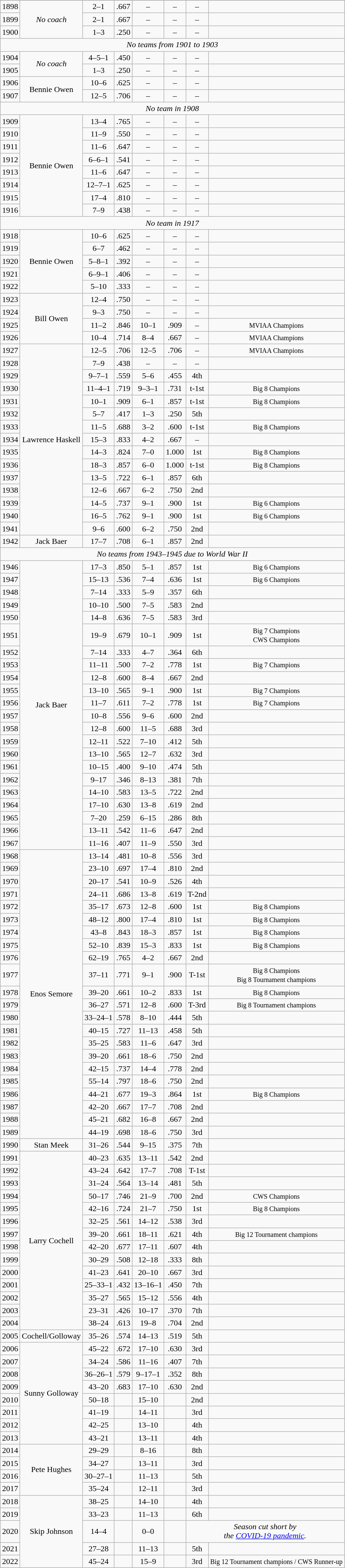<table class="wikitable sortable" style="text-align:center;">
<tr>
</tr>
<tr>
</tr>
<tr>
<td>1898</td>
<td rowspan="3"><em>No coach</em></td>
<td>2–1</td>
<td>.667</td>
<td>–</td>
<td>–</td>
<td>–</td>
<td></td>
</tr>
<tr>
<td>1899</td>
<td>2–1</td>
<td>.667</td>
<td>–</td>
<td>–</td>
<td>–</td>
<td></td>
</tr>
<tr>
<td>1900</td>
<td>1–3</td>
<td>.250</td>
<td>–</td>
<td>–</td>
<td>–</td>
<td></td>
</tr>
<tr>
<td colspan="8"><em>No teams from 1901 to 1903</em></td>
</tr>
<tr>
<td>1904</td>
<td rowspan="2"><em>No coach</em></td>
<td>4–5–1</td>
<td>.450</td>
<td>–</td>
<td>–</td>
<td>–</td>
<td></td>
</tr>
<tr>
<td>1905</td>
<td>1–3</td>
<td>.250</td>
<td>–</td>
<td>–</td>
<td>–</td>
<td></td>
</tr>
<tr>
<td>1906</td>
<td rowspan="2">Bennie Owen</td>
<td>10–6</td>
<td>.625</td>
<td>–</td>
<td>–</td>
<td>–</td>
<td></td>
</tr>
<tr>
<td>1907</td>
<td>12–5</td>
<td>.706</td>
<td>–</td>
<td>–</td>
<td>–</td>
<td></td>
</tr>
<tr>
<td colspan="8"><em>No team in 1908</em></td>
</tr>
<tr>
<td>1909</td>
<td rowspan="8">Bennie Owen</td>
<td>13–4</td>
<td>.765</td>
<td>–</td>
<td>–</td>
<td>–</td>
<td></td>
</tr>
<tr>
<td>1910</td>
<td>11–9</td>
<td>.550</td>
<td>–</td>
<td>–</td>
<td>–</td>
<td></td>
</tr>
<tr>
<td>1911</td>
<td>11–6</td>
<td>.647</td>
<td>–</td>
<td>–</td>
<td>–</td>
<td></td>
</tr>
<tr>
<td>1912</td>
<td>6–6–1</td>
<td>.541</td>
<td>–</td>
<td>–</td>
<td>–</td>
<td></td>
</tr>
<tr>
<td>1913</td>
<td>11–6</td>
<td>.647</td>
<td>–</td>
<td>–</td>
<td>–</td>
<td></td>
</tr>
<tr>
<td>1914</td>
<td>12–7–1</td>
<td>.625</td>
<td>–</td>
<td>–</td>
<td>–</td>
<td></td>
</tr>
<tr>
<td>1915</td>
<td>17–4</td>
<td>.810</td>
<td>–</td>
<td>–</td>
<td>–</td>
<td></td>
</tr>
<tr>
<td>1916</td>
<td>7–9</td>
<td>.438</td>
<td>–</td>
<td>–</td>
<td>–</td>
<td></td>
</tr>
<tr>
<td colspan="8"><em>No team in 1917</em></td>
</tr>
<tr>
<td>1918</td>
<td rowspan="5">Bennie Owen</td>
<td>10–6</td>
<td>.625</td>
<td>–</td>
<td>–</td>
<td>–</td>
<td></td>
</tr>
<tr>
<td>1919</td>
<td>6–7</td>
<td>.462</td>
<td>–</td>
<td>–</td>
<td>–</td>
<td></td>
</tr>
<tr>
<td>1920</td>
<td>5–8–1</td>
<td>.392</td>
<td>–</td>
<td>–</td>
<td>–</td>
<td></td>
</tr>
<tr>
<td>1921</td>
<td>6–9–1</td>
<td>.406</td>
<td>–</td>
<td>–</td>
<td>–</td>
<td></td>
</tr>
<tr>
<td>1922</td>
<td>5–10</td>
<td>.333</td>
<td>–</td>
<td>–</td>
<td>–</td>
<td></td>
</tr>
<tr>
<td>1923</td>
<td rowspan="4">Bill Owen</td>
<td>12–4</td>
<td>.750</td>
<td>–</td>
<td>–</td>
<td>–</td>
<td></td>
</tr>
<tr>
<td>1924</td>
<td>9–3</td>
<td>.750</td>
<td>–</td>
<td>–</td>
<td>–</td>
<td></td>
</tr>
<tr>
<td>1925</td>
<td>11–2</td>
<td>.846</td>
<td>10–1</td>
<td>.909</td>
<td>–</td>
<td><small>MVIAA Champions</small></td>
</tr>
<tr>
<td>1926</td>
<td>10–4</td>
<td>.714</td>
<td>8–4</td>
<td>.667</td>
<td>–</td>
<td><small>MVIAA Champions</small></td>
</tr>
<tr>
<td>1927</td>
<td rowspan="15">Lawrence Haskell</td>
<td>12–5</td>
<td>.706</td>
<td>12–5</td>
<td>.706</td>
<td>–</td>
<td><small>MVIAA Champions</small></td>
</tr>
<tr>
<td>1928</td>
<td>7–9</td>
<td>.438</td>
<td>–</td>
<td>–</td>
<td>–</td>
<td></td>
</tr>
<tr>
<td>1929</td>
<td>9–7–1</td>
<td>.559</td>
<td>5–6</td>
<td>.455</td>
<td>4th</td>
<td></td>
</tr>
<tr>
<td>1930</td>
<td>11–4–1</td>
<td>.719</td>
<td>9–3–1</td>
<td>.731</td>
<td>t-1st</td>
<td><small>Big 8 Champions</small></td>
</tr>
<tr>
<td>1931</td>
<td>10–1</td>
<td>.909</td>
<td>6–1</td>
<td>.857</td>
<td>t-1st</td>
<td><small>Big 8 Champions</small></td>
</tr>
<tr>
<td>1932</td>
<td>5–7</td>
<td>.417</td>
<td>1–3</td>
<td>.250</td>
<td>5th</td>
<td></td>
</tr>
<tr>
<td>1933</td>
<td>11–5</td>
<td>.688</td>
<td>3–2</td>
<td>.600</td>
<td>t-1st</td>
<td><small>Big 8 Champions</small></td>
</tr>
<tr>
<td>1934</td>
<td>15–3</td>
<td>.833</td>
<td>4–2</td>
<td>.667</td>
<td>–</td>
<td></td>
</tr>
<tr>
<td>1935</td>
<td>14–3</td>
<td>.824</td>
<td>7–0</td>
<td>1.000</td>
<td>1st</td>
<td><small>Big 8 Champions</small></td>
</tr>
<tr>
<td>1936</td>
<td>18–3</td>
<td>.857</td>
<td>6–0</td>
<td>1.000</td>
<td>t-1st</td>
<td><small>Big 8 Champions</small></td>
</tr>
<tr>
<td>1937</td>
<td>13–5</td>
<td>.722</td>
<td>6–1</td>
<td>.857</td>
<td>6th</td>
<td></td>
</tr>
<tr>
<td>1938</td>
<td>12–6</td>
<td>.667</td>
<td>6–2</td>
<td>.750</td>
<td>2nd</td>
<td></td>
</tr>
<tr>
<td>1939</td>
<td>14–5</td>
<td>.737</td>
<td>9–1</td>
<td>.900</td>
<td>1st</td>
<td><small>Big 6 Champions</small></td>
</tr>
<tr>
<td>1940</td>
<td>16–5</td>
<td>.762</td>
<td>9–1</td>
<td>.900</td>
<td>1st</td>
<td><small>Big 6 Champions</small></td>
</tr>
<tr>
<td>1941</td>
<td>9–6</td>
<td>.600</td>
<td>6–2</td>
<td>.750</td>
<td>2nd</td>
<td></td>
</tr>
<tr>
<td>1942</td>
<td>Jack Baer</td>
<td>17–7</td>
<td>.708</td>
<td>6–1</td>
<td>.857</td>
<td>2nd</td>
<td></td>
</tr>
<tr>
<td colspan="8"><em>No teams from 1943–1945 due to World War II</em></td>
</tr>
<tr>
<td>1946</td>
<td rowspan="22">Jack Baer</td>
<td>17–3</td>
<td>.850</td>
<td>5–1</td>
<td>.857</td>
<td>1st</td>
<td><small>Big 6 Champions</small></td>
</tr>
<tr>
<td>1947</td>
<td>15–13</td>
<td>.536</td>
<td>7–4</td>
<td>.636</td>
<td>1st</td>
<td><small>Big 6 Champions</small></td>
</tr>
<tr>
<td>1948</td>
<td>7–14</td>
<td>.333</td>
<td>5–9</td>
<td>.357</td>
<td>6th</td>
<td></td>
</tr>
<tr>
<td>1949</td>
<td>10–10</td>
<td>.500</td>
<td>7–5</td>
<td>.583</td>
<td>2nd</td>
<td></td>
</tr>
<tr>
<td>1950</td>
<td>14–8</td>
<td>.636</td>
<td>7–5</td>
<td>.583</td>
<td>3rd</td>
<td></td>
</tr>
<tr>
<td>1951</td>
<td>19–9</td>
<td>.679</td>
<td>10–1</td>
<td>.909</td>
<td>1st</td>
<td><small>Big 7 Champions</small><br><small>CWS Champions</small></td>
</tr>
<tr>
<td>1952</td>
<td>7–14</td>
<td>.333</td>
<td>4–7</td>
<td>.364</td>
<td>6th</td>
<td></td>
</tr>
<tr>
<td>1953</td>
<td>11–11</td>
<td>.500</td>
<td>7–2</td>
<td>.778</td>
<td>1st</td>
<td><small>Big 7 Champions</small></td>
</tr>
<tr>
<td>1954</td>
<td>12–8</td>
<td>.600</td>
<td>8–4</td>
<td>.667</td>
<td>2nd</td>
<td></td>
</tr>
<tr>
<td>1955</td>
<td>13–10</td>
<td>.565</td>
<td>9–1</td>
<td>.900</td>
<td>1st</td>
<td><small>Big 7 Champions</small></td>
</tr>
<tr>
<td>1956</td>
<td>11–7</td>
<td>.611</td>
<td>7–2</td>
<td>.778</td>
<td>1st</td>
<td><small>Big 7 Champions</small></td>
</tr>
<tr>
<td>1957</td>
<td>10–8</td>
<td>.556</td>
<td>9–6</td>
<td>.600</td>
<td>2nd</td>
<td></td>
</tr>
<tr>
<td>1958</td>
<td>12–8</td>
<td>.600</td>
<td>11–5</td>
<td>.688</td>
<td>3rd</td>
<td></td>
</tr>
<tr>
<td>1959</td>
<td>12–11</td>
<td>.522</td>
<td>7–10</td>
<td>.412</td>
<td>5th</td>
<td></td>
</tr>
<tr>
<td>1960</td>
<td>13–10</td>
<td>.565</td>
<td>12–7</td>
<td>.632</td>
<td>3rd</td>
<td></td>
</tr>
<tr>
<td>1961</td>
<td>10–15</td>
<td>.400</td>
<td>9–10</td>
<td>.474</td>
<td>5th</td>
<td></td>
</tr>
<tr>
<td>1962</td>
<td>9–17</td>
<td>.346</td>
<td>8–13</td>
<td>.381</td>
<td>7th</td>
<td></td>
</tr>
<tr>
<td>1963</td>
<td>14–10</td>
<td>.583</td>
<td>13–5</td>
<td>.722</td>
<td>2nd</td>
<td></td>
</tr>
<tr>
<td>1964</td>
<td>17–10</td>
<td>.630</td>
<td>13–8</td>
<td>.619</td>
<td>2nd</td>
<td></td>
</tr>
<tr>
<td>1965</td>
<td>7–20</td>
<td>.259</td>
<td>6–15</td>
<td>.286</td>
<td>8th</td>
<td></td>
</tr>
<tr>
<td>1966</td>
<td>13–11</td>
<td>.542</td>
<td>11–6</td>
<td>.647</td>
<td>2nd</td>
<td></td>
</tr>
<tr>
<td>1967</td>
<td>11–16</td>
<td>.407</td>
<td>11–9</td>
<td>.550</td>
<td>3rd</td>
<td></td>
</tr>
<tr>
<td>1968</td>
<td rowspan="22">Enos Semore</td>
<td>13–14</td>
<td>.481</td>
<td>10–8</td>
<td>.556</td>
<td>3rd</td>
<td></td>
</tr>
<tr>
<td>1969</td>
<td>23–10</td>
<td>.697</td>
<td>17–4</td>
<td>.810</td>
<td>2nd</td>
<td></td>
</tr>
<tr>
<td>1970</td>
<td>20–17</td>
<td>.541</td>
<td>10–9</td>
<td>.526</td>
<td>4th</td>
<td></td>
</tr>
<tr>
<td>1971</td>
<td>24–11</td>
<td>.686</td>
<td>13–8</td>
<td>.619</td>
<td>T-2nd</td>
<td></td>
</tr>
<tr>
<td>1972</td>
<td>35–17</td>
<td>.673</td>
<td>12–8</td>
<td>.600</td>
<td>1st</td>
<td><small>Big 8 Champions</small></td>
</tr>
<tr>
<td>1973</td>
<td>48–12</td>
<td>.800</td>
<td>17–4</td>
<td>.810</td>
<td>1st</td>
<td><small>Big 8 Champions</small></td>
</tr>
<tr>
<td>1974</td>
<td>43–8</td>
<td>.843</td>
<td>18–3</td>
<td>.857</td>
<td>1st</td>
<td><small>Big 8 Champions</small></td>
</tr>
<tr>
<td>1975</td>
<td>52–10</td>
<td>.839</td>
<td>15–3</td>
<td>.833</td>
<td>1st</td>
<td><small>Big 8 Champions</small></td>
</tr>
<tr>
<td>1976</td>
<td>62–19</td>
<td>.765</td>
<td>4–2</td>
<td>.667</td>
<td>2nd</td>
<td></td>
</tr>
<tr>
<td>1977</td>
<td>37–11</td>
<td>.771</td>
<td>9–1</td>
<td>.900</td>
<td>T-1st</td>
<td><small>Big 8 Champions</small><br><small>Big 8 Tournament champions</small></td>
</tr>
<tr>
<td>1978</td>
<td>39–20</td>
<td>.661</td>
<td>10–2</td>
<td>.833</td>
<td>1st</td>
<td><small>Big 8 Champions</small></td>
</tr>
<tr>
<td>1979</td>
<td>36–27</td>
<td>.571</td>
<td>12–8</td>
<td>.600</td>
<td>T-3rd</td>
<td><small>Big 8 Tournament champions</small></td>
</tr>
<tr>
<td>1980</td>
<td>33–24–1</td>
<td>.578</td>
<td>8–10</td>
<td>.444</td>
<td>5th</td>
<td></td>
</tr>
<tr>
<td>1981</td>
<td>40–15</td>
<td>.727</td>
<td>11–13</td>
<td>.458</td>
<td>5th</td>
<td></td>
</tr>
<tr>
<td>1982</td>
<td>35–25</td>
<td>.583</td>
<td>11–6</td>
<td>.647</td>
<td>3rd</td>
<td></td>
</tr>
<tr>
<td>1983</td>
<td>39–20</td>
<td>.661</td>
<td>18–6</td>
<td>.750</td>
<td>2nd</td>
<td></td>
</tr>
<tr>
<td>1984</td>
<td>42–15</td>
<td>.737</td>
<td>14–4</td>
<td>.778</td>
<td>2nd</td>
<td></td>
</tr>
<tr>
<td>1985</td>
<td>55–14</td>
<td>.797</td>
<td>18–6</td>
<td>.750</td>
<td>2nd</td>
<td></td>
</tr>
<tr>
<td>1986</td>
<td>44–21</td>
<td>.677</td>
<td>19–3</td>
<td>.864</td>
<td>1st</td>
<td><small>Big 8 Champions</small></td>
</tr>
<tr>
<td>1987</td>
<td>42–20</td>
<td>.667</td>
<td>17–7</td>
<td>.708</td>
<td>2nd</td>
<td></td>
</tr>
<tr>
<td>1988</td>
<td>45–21</td>
<td>.682</td>
<td>16–8</td>
<td>.667</td>
<td>2nd</td>
<td></td>
</tr>
<tr>
<td>1989</td>
<td>44–19</td>
<td>.698</td>
<td>18–6</td>
<td>.750</td>
<td>3rd</td>
<td></td>
</tr>
<tr>
<td>1990</td>
<td>Stan Meek</td>
<td>31–26</td>
<td>.544</td>
<td>9–15</td>
<td>.375</td>
<td>7th</td>
<td></td>
</tr>
<tr>
<td>1991</td>
<td rowspan="14">Larry Cochell</td>
<td>40–23</td>
<td>.635</td>
<td>13–11</td>
<td>.542</td>
<td>2nd</td>
<td></td>
</tr>
<tr>
<td>1992</td>
<td>43–24</td>
<td>.642</td>
<td>17–7</td>
<td>.708</td>
<td>T-1st</td>
<td></td>
</tr>
<tr>
<td>1993</td>
<td>31–24</td>
<td>.564</td>
<td>13–14</td>
<td>.481</td>
<td>5th</td>
<td></td>
</tr>
<tr>
<td>1994</td>
<td>50–17</td>
<td>.746</td>
<td>21–9</td>
<td>.700</td>
<td>2nd</td>
<td><small>CWS Champions</small></td>
</tr>
<tr>
<td>1995</td>
<td>42–16</td>
<td>.724</td>
<td>21–7</td>
<td>.750</td>
<td>1st</td>
<td><small>Big 8 Champions</small></td>
</tr>
<tr>
<td>1996</td>
<td>32–25</td>
<td>.561</td>
<td>14–12</td>
<td>.538</td>
<td>3rd</td>
<td></td>
</tr>
<tr>
<td>1997</td>
<td>39–20</td>
<td>.661</td>
<td>18–11</td>
<td>.621</td>
<td>4th</td>
<td><small>Big 12 Tournament champions</small></td>
</tr>
<tr>
<td>1998</td>
<td>42–20</td>
<td>.677</td>
<td>17–11</td>
<td>.607</td>
<td>4th</td>
<td></td>
</tr>
<tr>
<td>1999</td>
<td>30–29</td>
<td>.508</td>
<td>12–18</td>
<td>.333</td>
<td>8th</td>
<td></td>
</tr>
<tr>
<td>2000</td>
<td>41–23</td>
<td>.641</td>
<td>20–10</td>
<td>.667</td>
<td>3rd</td>
<td></td>
</tr>
<tr>
<td>2001</td>
<td>25–33–1</td>
<td>.432</td>
<td>13–16–1</td>
<td>.450</td>
<td>7th</td>
<td></td>
</tr>
<tr>
<td>2002</td>
<td>35–27</td>
<td>.565</td>
<td>15–12</td>
<td>.556</td>
<td>4th</td>
<td></td>
</tr>
<tr>
<td>2003</td>
<td>23–31</td>
<td>.426</td>
<td>10–17</td>
<td>.370</td>
<td>7th</td>
<td></td>
</tr>
<tr>
<td>2004</td>
<td>38–24</td>
<td>.613</td>
<td>19–8</td>
<td>.704</td>
<td>2nd</td>
<td></td>
</tr>
<tr>
<td>2005</td>
<td>Cochell/Golloway</td>
<td>35–26</td>
<td>.574</td>
<td>14–13</td>
<td>.519</td>
<td>5th</td>
<td></td>
</tr>
<tr>
<td>2006</td>
<td rowspan="8">Sunny Golloway</td>
<td>45–22</td>
<td>.672</td>
<td>17–10</td>
<td>.630</td>
<td>3rd</td>
<td></td>
</tr>
<tr>
<td>2007</td>
<td>34–24</td>
<td>.586</td>
<td>11–16</td>
<td>.407</td>
<td>7th</td>
<td></td>
</tr>
<tr>
<td>2008</td>
<td>36–26–1</td>
<td>.579</td>
<td>9–17–1</td>
<td>.352</td>
<td>8th</td>
<td></td>
</tr>
<tr>
<td>2009</td>
<td>43–20</td>
<td>.683</td>
<td>17–10</td>
<td>.630</td>
<td>2nd</td>
<td></td>
</tr>
<tr>
<td>2010</td>
<td>50–18</td>
<td></td>
<td>15–10</td>
<td></td>
<td>2nd</td>
<td></td>
</tr>
<tr>
<td>2011</td>
<td>41–19</td>
<td></td>
<td>14–11</td>
<td></td>
<td>3rd</td>
<td></td>
</tr>
<tr>
<td>2012</td>
<td>42–25</td>
<td></td>
<td>13–10</td>
<td></td>
<td>4th</td>
<td></td>
</tr>
<tr>
<td>2013</td>
<td>43–21</td>
<td></td>
<td>13–11</td>
<td></td>
<td>4th</td>
<td></td>
</tr>
<tr>
<td>2014</td>
<td rowspan="4">Pete Hughes</td>
<td>29–29</td>
<td></td>
<td>8–16</td>
<td></td>
<td>8th</td>
<td></td>
</tr>
<tr>
<td>2015</td>
<td>34–27</td>
<td></td>
<td>13–11</td>
<td></td>
<td>3rd</td>
<td></td>
</tr>
<tr>
<td>2016</td>
<td>30–27–1</td>
<td></td>
<td>11–13</td>
<td></td>
<td>5th</td>
<td></td>
</tr>
<tr>
<td>2017</td>
<td>35–24</td>
<td></td>
<td>12–11</td>
<td></td>
<td>3rd</td>
<td></td>
</tr>
<tr>
<td>2018</td>
<td rowspan="5">Skip Johnson</td>
<td>38–25</td>
<td></td>
<td>14–10</td>
<td></td>
<td>4th</td>
<td></td>
</tr>
<tr>
<td>2019</td>
<td>33–23</td>
<td></td>
<td>11–13</td>
<td></td>
<td>6th</td>
<td></td>
</tr>
<tr>
<td>2020</td>
<td>14–4</td>
<td></td>
<td>0–0</td>
<td></td>
<td colspan=2><em>Season cut short by<br>the <a href='#'>COVID-19 pandemic</a>.</em></td>
</tr>
<tr>
<td>2021</td>
<td>27–28</td>
<td></td>
<td>11–13</td>
<td></td>
<td>5th</td>
<td></td>
</tr>
<tr>
<td>2022</td>
<td>45–24</td>
<td></td>
<td>15–9</td>
<td></td>
<td>3rd</td>
<td><small>Big 12 Tournament champions / CWS Runner-up</small></td>
</tr>
</table>
